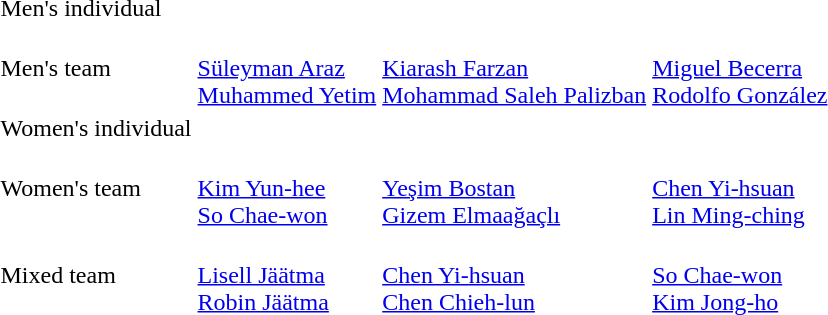<table>
<tr>
<td>Men's individual<br></td>
<td></td>
<td></td>
<td></td>
</tr>
<tr>
<td>Men's team<br></td>
<td><br><a href='#'>Süleyman Araz</a><br><a href='#'>Muhammed Yetim</a></td>
<td><br><a href='#'>Kiarash Farzan</a><br><a href='#'>Mohammad Saleh Palizban</a></td>
<td><br><a href='#'>Miguel Becerra</a><br><a href='#'>Rodolfo González</a></td>
</tr>
<tr>
<td>Women's individual<br></td>
<td></td>
<td></td>
<td></td>
</tr>
<tr>
<td>Women's team<br></td>
<td><br><a href='#'>Kim Yun-hee</a><br><a href='#'>So Chae-won</a></td>
<td><br><a href='#'>Yeşim Bostan</a><br><a href='#'>Gizem Elmaağaçlı</a></td>
<td><br><a href='#'>Chen Yi-hsuan</a><br><a href='#'>Lin Ming-ching</a></td>
</tr>
<tr>
<td>Mixed team<br></td>
<td><br><a href='#'>Lisell Jäätma</a><br><a href='#'>Robin Jäätma</a></td>
<td><br><a href='#'>Chen Yi-hsuan</a><br><a href='#'>Chen Chieh-lun</a></td>
<td><br><a href='#'>So Chae-won</a><br><a href='#'>Kim Jong-ho</a></td>
</tr>
</table>
